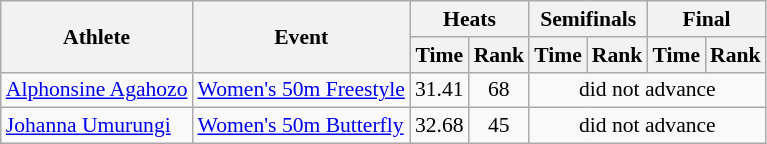<table class=wikitable style="font-size:90%">
<tr>
<th rowspan="2">Athlete</th>
<th rowspan="2">Event</th>
<th colspan="2">Heats</th>
<th colspan="2">Semifinals</th>
<th colspan="2">Final</th>
</tr>
<tr>
<th>Time</th>
<th>Rank</th>
<th>Time</th>
<th>Rank</th>
<th>Time</th>
<th>Rank</th>
</tr>
<tr>
<td rowspan="1"><a href='#'>Alphonsine Agahozo</a></td>
<td><a href='#'>Women's 50m Freestyle</a></td>
<td align=center>31.41</td>
<td align=center>68</td>
<td align=center colspan=4>did not advance</td>
</tr>
<tr>
<td rowspan="1"><a href='#'>Johanna Umurungi</a></td>
<td><a href='#'>Women's 50m Butterfly</a></td>
<td align=center>32.68</td>
<td align=center>45</td>
<td align=center colspan=4>did not advance</td>
</tr>
</table>
